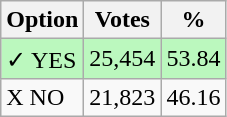<table class="wikitable">
<tr>
<th>Option</th>
<th>Votes</th>
<th>%</th>
</tr>
<tr>
<td style=background:#bbf8be>✓ YES</td>
<td style=background:#bbf8be>25,454</td>
<td style=background:#bbf8be>53.84</td>
</tr>
<tr>
<td>X NO</td>
<td>21,823</td>
<td>46.16</td>
</tr>
</table>
